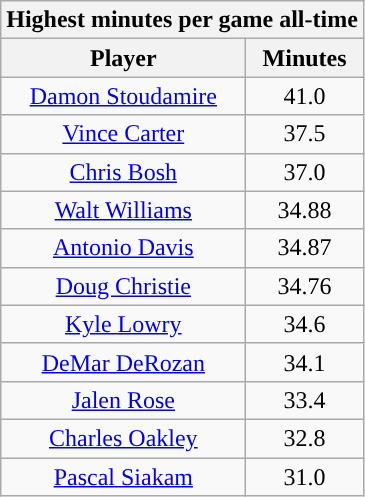<table class="wikitable sortable" style="text-align:center">
<tr>
<th colspan="2">Highest minutes per game all-time</th>
</tr>
<tr>
<th>Player</th>
<th>Minutes</th>
</tr>
<tr>
<td><a href='#'>Damon Stoudamire</a></td>
<td>41.0</td>
</tr>
<tr>
<td><a href='#'>Vince Carter</a></td>
<td>37.5</td>
</tr>
<tr>
<td><a href='#'>Chris Bosh</a></td>
<td>37.0</td>
</tr>
<tr>
<td><a href='#'>Walt Williams</a></td>
<td>34.88</td>
</tr>
<tr>
<td><a href='#'>Antonio Davis</a></td>
<td>34.87</td>
</tr>
<tr>
<td><a href='#'>Doug Christie</a></td>
<td>34.76</td>
</tr>
<tr>
<td><a href='#'>Kyle Lowry</a></td>
<td>34.6</td>
</tr>
<tr>
<td><a href='#'>DeMar DeRozan</a></td>
<td>34.1</td>
</tr>
<tr>
<td><a href='#'>Jalen Rose</a></td>
<td>33.4</td>
</tr>
<tr>
<td><a href='#'>Charles Oakley</a></td>
<td>32.8</td>
</tr>
<tr>
<td><a href='#'>Pascal Siakam</a></td>
<td>31.0</td>
</tr>
</table>
